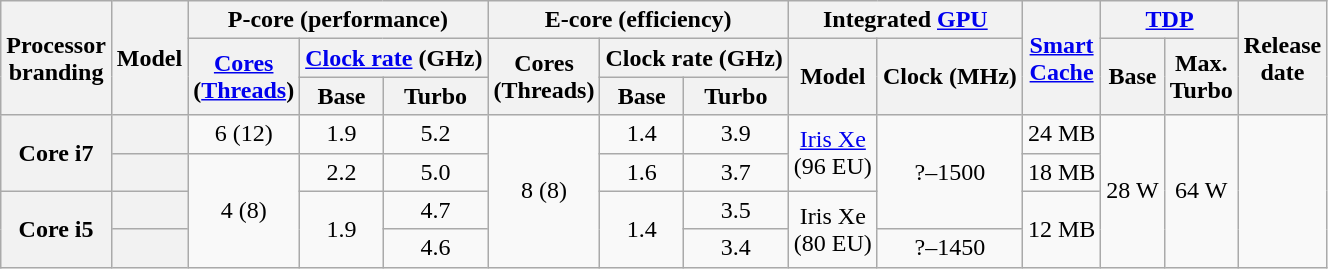<table class="wikitable sortable nowrap" style="text-align: center;">
<tr>
<th class="unsortable" rowspan="3">Processor<br>branding</th>
<th rowspan="3">Model</th>
<th colspan="3">P-core (performance)</th>
<th colspan="3">E-core (efficiency)</th>
<th colspan="2">Integrated <a href='#'>GPU</a></th>
<th class="unsortable" rowspan="3"><a href='#'>Smart<br>Cache</a></th>
<th colspan="2"><a href='#'>TDP</a></th>
<th rowspan="3">Release<br>date</th>
</tr>
<tr>
<th class="unsortable" rowspan="2"><a href='#'>Cores</a><br>(<a href='#'>Threads</a>)</th>
<th colspan="2"><a href='#'>Clock rate</a> (GHz)</th>
<th class="unsortable" rowspan="2">Cores<br>(Threads)</th>
<th colspan="2">Clock rate (GHz)</th>
<th class="unsortable" rowspan="2">Model</th>
<th class="unsortable" rowspan="2">Clock (MHz)</th>
<th rowspan="2">Base</th>
<th class="unsortable" rowspan="2">Max.<br>Turbo</th>
</tr>
<tr>
<th class="unsortable">Base</th>
<th class="unsortable">Turbo</th>
<th class="unsortable">Base</th>
<th class="unsortable">Turbo</th>
</tr>
<tr>
<th rowspan=2>Core i7</th>
<th style="text-align:left;" data-sort-value="sku4"></th>
<td>6 (12)</td>
<td>1.9</td>
<td>5.2</td>
<td rowspan=4>8 (8)</td>
<td>1.4</td>
<td>3.9</td>
<td rowspan=2><a href='#'>Iris Xe</a><br>(96 EU)</td>
<td rowspan=3>?–1500</td>
<td>24 MB</td>
<td rowspan=4>28 W</td>
<td rowspan=4>64 W</td>
<td rowspan=4></td>
</tr>
<tr>
<th style="text-align:left;" data-sort-value="sku3"></th>
<td rowspan=3>4 (8)</td>
<td>2.2</td>
<td>5.0</td>
<td>1.6</td>
<td>3.7</td>
<td>18 MB</td>
</tr>
<tr>
<th rowspan=2>Core i5</th>
<th style="text-align:left;" data-sort-value="sku2"></th>
<td rowspan=2>1.9</td>
<td>4.7</td>
<td rowspan=2>1.4</td>
<td>3.5</td>
<td rowspan=2>Iris Xe<br>(80 EU)</td>
<td rowspan=2>12 MB</td>
</tr>
<tr>
<th style="text-align:left;" data-sort-value="sku1"></th>
<td>4.6</td>
<td>3.4</td>
<td>?–1450</td>
</tr>
</table>
